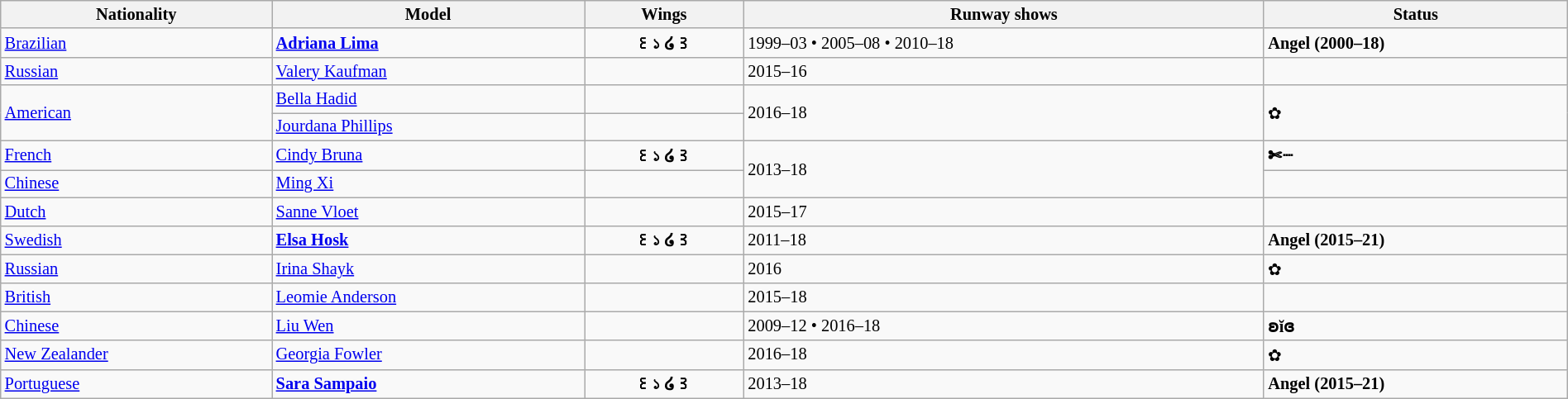<table class="wikitable" style="font-size:85%; width:100%;">
<tr>
<th>Nationality</th>
<th>Model</th>
<th>Wings</th>
<th>Runway shows</th>
<th>Status</th>
</tr>
<tr>
<td> <a href='#'>Brazilian</a></td>
<td><strong><a href='#'>Adriana Lima</a></strong></td>
<td align="center"><strong>꒰১ ໒꒱</strong></td>
<td>1999–03 • 2005–08 • 2010–18</td>
<td><strong> Angel (2000–18)</strong></td>
</tr>
<tr>
<td> <a href='#'>Russian</a></td>
<td><a href='#'>Valery Kaufman</a></td>
<td></td>
<td>2015–16</td>
<td></td>
</tr>
<tr>
<td rowspan="2"> <a href='#'>American</a></td>
<td><a href='#'>Bella Hadid</a></td>
<td></td>
<td rowspan="2">2016–18</td>
<td rowspan="2">✿</td>
</tr>
<tr>
<td><a href='#'>Jourdana Phillips</a></td>
<td></td>
</tr>
<tr>
<td> <a href='#'>French</a></td>
<td><a href='#'>Cindy Bruna</a></td>
<td align="center"><strong>꒰১ ໒꒱</strong></td>
<td rowspan="2">2013–18</td>
<td><strong>✄┈</strong></td>
</tr>
<tr>
<td> <a href='#'>Chinese</a></td>
<td><a href='#'>Ming Xi</a></td>
<td></td>
<td></td>
</tr>
<tr>
<td> <a href='#'>Dutch</a></td>
<td><a href='#'>Sanne Vloet</a></td>
<td></td>
<td>2015–17</td>
<td></td>
</tr>
<tr>
<td> <a href='#'>Swedish</a></td>
<td><strong><a href='#'>Elsa Hosk</a></strong></td>
<td align="center"><strong>꒰১ ໒꒱</strong></td>
<td>2011–18</td>
<td><strong> Angel (2015–21)</strong></td>
</tr>
<tr>
<td> <a href='#'>Russian</a></td>
<td><a href='#'>Irina Shayk</a></td>
<td></td>
<td>2016</td>
<td>✿</td>
</tr>
<tr>
<td> <a href='#'>British</a></td>
<td><a href='#'>Leomie Anderson</a></td>
<td></td>
<td>2015–18</td>
<td></td>
</tr>
<tr>
<td> <a href='#'>Chinese</a></td>
<td><a href='#'>Liu Wen</a></td>
<td></td>
<td>2009–12 • 2016–18</td>
<td><strong>ʚĭɞ</strong></td>
</tr>
<tr>
<td> <a href='#'>New Zealander</a></td>
<td><a href='#'>Georgia Fowler</a></td>
<td></td>
<td>2016–18</td>
<td>✿</td>
</tr>
<tr>
<td> <a href='#'>Portuguese</a></td>
<td><strong><a href='#'>Sara Sampaio</a></strong></td>
<td align="center"><strong>꒰১ ໒꒱</strong></td>
<td>2013–18</td>
<td><strong> Angel (2015–21)</strong></td>
</tr>
</table>
